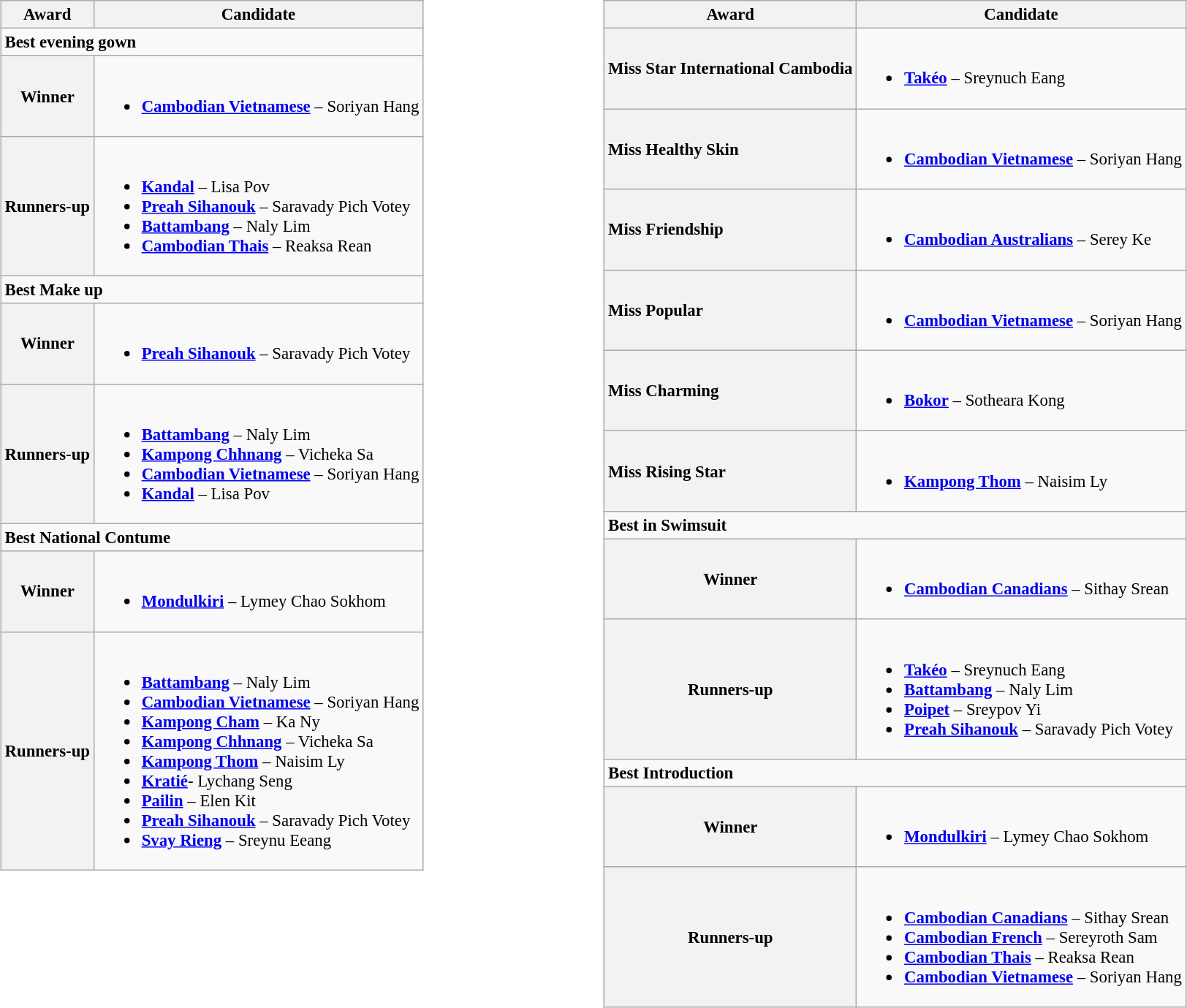<table>
<tr>
<td valign="top" width=50%><br><table class="wikitable" style="font-size: 95%">
<tr>
<th>Award</th>
<th>Candidate</th>
</tr>
<tr>
<td colspan=2><strong>Best evening gown</strong></td>
</tr>
<tr>
<th>Winner</th>
<td><br><ul><li><strong><a href='#'>Cambodian Vietnamese</a></strong> – Soriyan Hang</li></ul></td>
</tr>
<tr>
<th>Runners-up</th>
<td><br><ul><li><strong><a href='#'>Kandal</a></strong> – Lisa Pov</li><li><strong><a href='#'>Preah Sihanouk</a></strong> – Saravady Pich Votey</li><li><strong><a href='#'>Battambang</a></strong> – Naly Lim</li><li><strong><a href='#'>Cambodian Thais</a></strong> – Reaksa Rean</li></ul></td>
</tr>
<tr>
<td colspan=2><strong>Best Make up</strong></td>
</tr>
<tr>
<th>Winner</th>
<td><br><ul><li><strong><a href='#'>Preah Sihanouk</a></strong> – Saravady Pich Votey</li></ul></td>
</tr>
<tr>
<th>Runners-up</th>
<td><br><ul><li><strong><a href='#'>Battambang</a></strong> – Naly Lim</li><li><strong><a href='#'>Kampong Chhnang</a></strong> – Vicheka Sa</li><li><strong><a href='#'>Cambodian Vietnamese</a></strong> – Soriyan Hang</li><li><strong><a href='#'>Kandal</a></strong> – Lisa Pov</li></ul></td>
</tr>
<tr>
<td colspan=2><strong>Best National Contume</strong></td>
</tr>
<tr>
<th>Winner</th>
<td><br><ul><li><strong><a href='#'>Mondulkiri</a></strong> – Lymey Chao Sokhom</li></ul></td>
</tr>
<tr>
<th>Runners-up</th>
<td><br><ul><li><strong><a href='#'>Battambang</a></strong> – Naly Lim</li><li><strong><a href='#'>Cambodian Vietnamese</a></strong> – Soriyan Hang</li><li><strong><a href='#'>Kampong Cham</a></strong> – Ka Ny</li><li><strong><a href='#'>Kampong Chhnang</a></strong> – Vicheka Sa</li><li><strong><a href='#'>Kampong Thom</a></strong> – Naisim Ly</li><li><strong><a href='#'>Kratié</a></strong>- Lychang Seng</li><li><strong><a href='#'>Pailin</a></strong> – Elen Kit</li><li><strong><a href='#'>Preah Sihanouk</a></strong> – Saravady Pich Votey</li><li><strong><a href='#'>Svay Rieng</a></strong> – Sreynu Eeang</li></ul></td>
</tr>
</table>
</td>
<td valign="top" width=50%><br><table class="wikitable" style="font-size: 95%">
<tr>
<th>Award</th>
<th>Candidate</th>
</tr>
<tr>
<th style="text-align: left;">Miss Star International Cambodia</th>
<td><br><ul><li><strong><a href='#'>Takéo</a></strong> – Sreynuch Eang</li></ul></td>
</tr>
<tr>
<th style="text-align: left;">Miss Healthy Skin</th>
<td><br><ul><li><strong><a href='#'>Cambodian Vietnamese</a></strong> – Soriyan Hang</li></ul></td>
</tr>
<tr>
<th style="text-align: left;">Miss Friendship</th>
<td><br><ul><li><strong><a href='#'>Cambodian Australians</a></strong> – Serey Ke</li></ul></td>
</tr>
<tr>
<th style="text-align: left;">Miss Popular</th>
<td><br><ul><li><strong><a href='#'>Cambodian Vietnamese</a></strong> – Soriyan Hang</li></ul></td>
</tr>
<tr>
<th style="text-align: left;">Miss Charming</th>
<td><br><ul><li><strong><a href='#'>Bokor</a></strong> – Sotheara Kong</li></ul></td>
</tr>
<tr>
<th style="text-align: left;">Miss Rising Star</th>
<td><br><ul><li><strong><a href='#'>Kampong Thom</a></strong> – Naisim Ly</li></ul></td>
</tr>
<tr>
<td colspan=2><strong>Best in Swimsuit</strong></td>
</tr>
<tr>
<th>Winner</th>
<td><br><ul><li><strong><a href='#'>Cambodian Canadians</a></strong> – Sithay Srean</li></ul></td>
</tr>
<tr>
<th>Runners-up</th>
<td><br><ul><li><strong><a href='#'>Takéo</a></strong> – Sreynuch Eang</li><li><strong><a href='#'>Battambang</a></strong> – Naly Lim</li><li><strong><a href='#'>Poipet</a></strong> – Sreypov Yi</li><li><strong><a href='#'>Preah Sihanouk</a></strong> – Saravady Pich Votey</li></ul></td>
</tr>
<tr>
<td colspan=2><strong>Best Introduction</strong></td>
</tr>
<tr>
<th>Winner</th>
<td><br><ul><li><strong><a href='#'>Mondulkiri</a></strong> – Lymey Chao Sokhom</li></ul></td>
</tr>
<tr>
<th>Runners-up</th>
<td><br><ul><li><strong><a href='#'>Cambodian Canadians</a></strong> – Sithay Srean</li><li><strong><a href='#'>Cambodian French</a></strong> – Sereyroth Sam</li><li><strong><a href='#'>Cambodian Thais</a></strong> – Reaksa Rean</li><li><strong><a href='#'>Cambodian Vietnamese</a></strong> – Soriyan Hang</li></ul></td>
</tr>
</table>
</td>
</tr>
</table>
